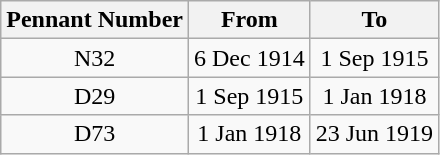<table class="wikitable" style="text-align:center">
<tr>
<th>Pennant Number</th>
<th>From</th>
<th>To</th>
</tr>
<tr>
<td>N32</td>
<td>6 Dec 1914</td>
<td>1 Sep 1915</td>
</tr>
<tr>
<td>D29</td>
<td>1 Sep 1915</td>
<td>1 Jan 1918</td>
</tr>
<tr>
<td>D73</td>
<td>1 Jan 1918</td>
<td>23 Jun 1919</td>
</tr>
</table>
